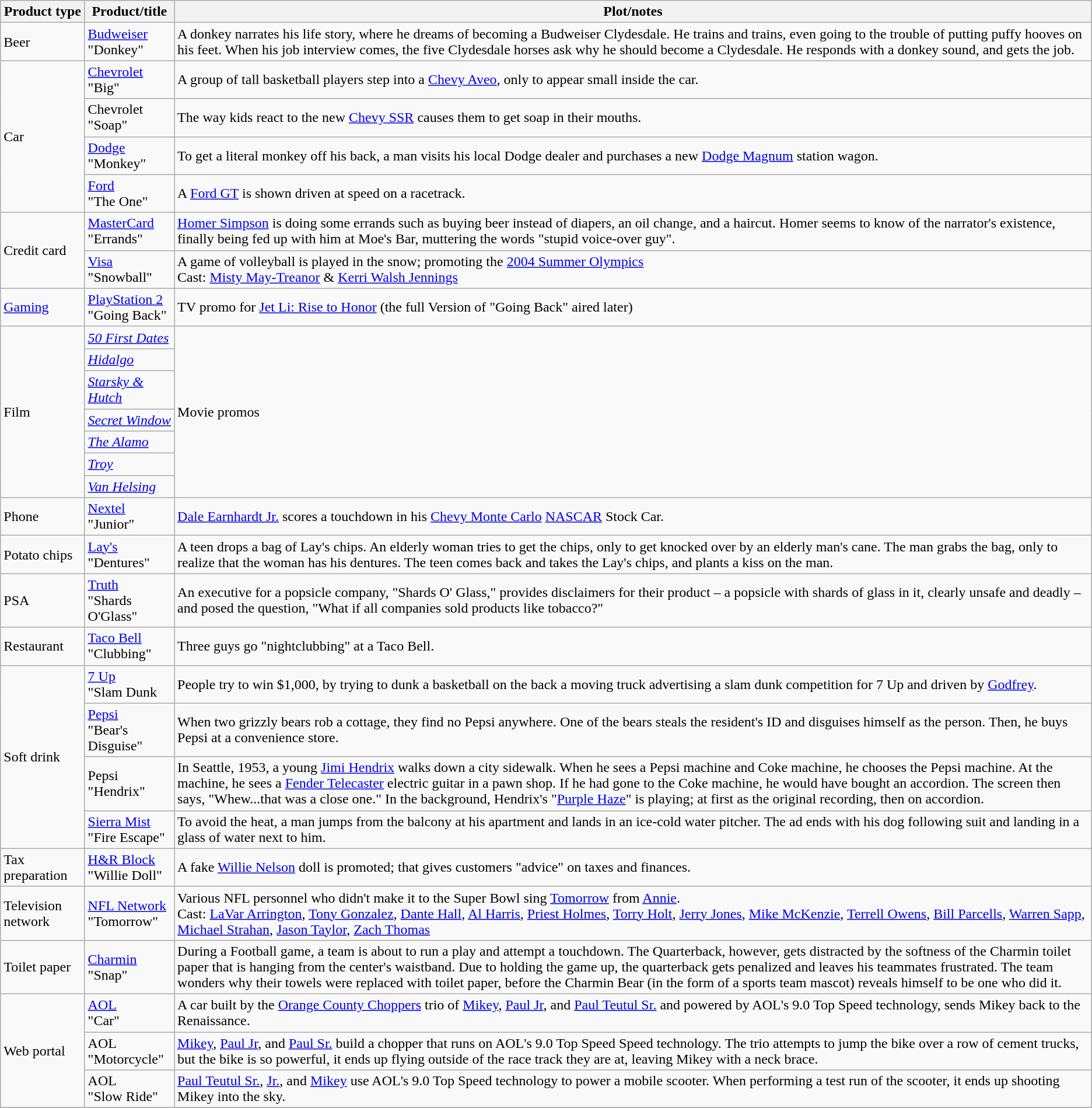<table class="wikitable">
<tr>
<th>Product type</th>
<th>Product/title</th>
<th>Plot/notes</th>
</tr>
<tr>
<td>Beer</td>
<td><a href='#'>Budweiser</a><br>"Donkey"</td>
<td>A donkey narrates his life story, where he dreams of becoming a Budweiser Clydesdale. He trains and trains, even going to the trouble of putting puffy hooves on his feet. When his job interview comes, the five Clydesdale horses ask why he should become a Clydesdale. He responds with a donkey sound, and gets the job.</td>
</tr>
<tr>
<td rowspan="4">Car</td>
<td><a href='#'>Chevrolet</a><br>"Big"</td>
<td>A group of tall basketball players step into a <a href='#'>Chevy Aveo</a>, only to appear small inside the car.</td>
</tr>
<tr>
<td>Chevrolet<br>"Soap"</td>
<td>The way kids react to the new <a href='#'>Chevy SSR</a> causes them to get soap in their mouths.</td>
</tr>
<tr>
<td><a href='#'>Dodge</a><br>"Monkey"</td>
<td>To get a literal monkey off his back, a man visits his local Dodge dealer and purchases a new <a href='#'>Dodge Magnum</a> station wagon.</td>
</tr>
<tr>
<td><a href='#'>Ford</a><br>"The One"</td>
<td>A <a href='#'>Ford GT</a> is shown driven at speed on a racetrack.</td>
</tr>
<tr>
<td rowspan="2">Credit card</td>
<td><a href='#'>MasterCard</a><br>"Errands"</td>
<td><a href='#'>Homer Simpson</a> is doing some errands such as buying beer instead of diapers, an oil change, and a haircut. Homer seems to know of the narrator's existence, finally being fed up with him at Moe's Bar, muttering the words "stupid voice-over guy".</td>
</tr>
<tr>
<td><a href='#'>Visa</a><br>"Snowball"</td>
<td>A game of volleyball is played in the snow; promoting the <a href='#'>2004 Summer Olympics</a><br>Cast: <a href='#'>Misty May-Treanor</a> & <a href='#'>Kerri Walsh Jennings</a></td>
</tr>
<tr>
<td><a href='#'>Gaming</a></td>
<td><a href='#'>PlayStation 2</a><br>"Going Back"</td>
<td>TV promo for <a href='#'>Jet Li: Rise to Honor</a> (the full Version of "Going Back" aired later)</td>
</tr>
<tr>
<td rowspan="7">Film</td>
<td><em><a href='#'>50 First Dates</a></em></td>
<td rowspan="7">Movie promos</td>
</tr>
<tr>
<td><em><a href='#'>Hidalgo</a></em></td>
</tr>
<tr>
<td><em><a href='#'>Starsky & Hutch</a></em></td>
</tr>
<tr>
<td><em><a href='#'>Secret Window</a></em></td>
</tr>
<tr>
<td><em><a href='#'>The Alamo</a></em></td>
</tr>
<tr>
<td><em><a href='#'>Troy</a></em></td>
</tr>
<tr>
<td><em><a href='#'>Van Helsing</a></em></td>
</tr>
<tr>
<td>Phone</td>
<td><a href='#'>Nextel</a><br>"Junior"</td>
<td><a href='#'>Dale Earnhardt Jr.</a> scores a touchdown in his <a href='#'>Chevy Monte Carlo</a> <a href='#'>NASCAR</a> Stock Car.</td>
</tr>
<tr>
<td>Potato chips</td>
<td><a href='#'>Lay's</a><br>"Dentures"</td>
<td>A teen drops a bag of Lay's chips. An elderly woman tries to get the chips, only to get knocked over by an elderly man's cane. The man grabs the bag, only to realize that the woman has his dentures. The teen comes back and takes the Lay's chips, and plants a kiss on the man.</td>
</tr>
<tr>
<td>PSA</td>
<td><a href='#'>Truth</a><br>"Shards O'Glass"</td>
<td>An executive for a popsicle company, "Shards O' Glass,"  provides disclaimers for their product – a popsicle with shards of glass in it, clearly unsafe and deadly – and posed the question, "What if all companies sold products like tobacco?"</td>
</tr>
<tr>
<td>Restaurant</td>
<td><a href='#'>Taco Bell</a><br>"Clubbing"</td>
<td>Three guys go "nightclubbing" at a Taco Bell.</td>
</tr>
<tr>
<td rowspan="4">Soft drink</td>
<td><a href='#'>7 Up</a><br>"Slam Dunk</td>
<td>People try to win $1,000, by trying to dunk a basketball on the back a moving truck advertising a slam dunk competition for 7 Up and driven by <a href='#'>Godfrey</a>.</td>
</tr>
<tr>
<td><a href='#'>Pepsi</a><br>"Bear's Disguise"</td>
<td>When two grizzly bears rob a cottage, they find no Pepsi anywhere. One of the bears steals the resident's ID and disguises himself as the person. Then, he buys Pepsi at a convenience store.</td>
</tr>
<tr>
<td>Pepsi<br>"Hendrix"</td>
<td>In Seattle, 1953, a young <a href='#'>Jimi Hendrix</a> walks down a city sidewalk. When he sees a Pepsi machine and Coke machine, he chooses the Pepsi machine. At the machine, he sees a <a href='#'>Fender Telecaster</a> electric guitar in a pawn shop. If he had gone to the Coke machine, he would have bought an accordion. The screen then says, "Whew...that was a close one." In the background, Hendrix's "<a href='#'>Purple Haze</a>" is playing; at first as the original recording, then on accordion.</td>
</tr>
<tr>
<td><a href='#'>Sierra Mist</a><br>"Fire Escape"</td>
<td>To avoid the heat, a man jumps from the balcony at his apartment and lands in an ice-cold water pitcher. The ad ends with his dog following suit and landing in a glass of water next to him.</td>
</tr>
<tr>
<td>Tax preparation</td>
<td><a href='#'>H&R Block</a><br>"Willie Doll"</td>
<td>A fake <a href='#'>Willie Nelson</a> doll is promoted; that gives customers "advice" on taxes and finances.</td>
</tr>
<tr>
<td>Television network</td>
<td><a href='#'>NFL Network</a><br>"Tomorrow"</td>
<td>Various NFL personnel who didn't make it to the Super Bowl sing <a href='#'>Tomorrow</a> from <a href='#'>Annie</a>.<br>Cast: <a href='#'>LaVar Arrington</a>, <a href='#'>Tony Gonzalez</a>, <a href='#'>Dante Hall</a>, <a href='#'>Al Harris</a>, <a href='#'>Priest Holmes</a>, <a href='#'>Torry Holt</a>, <a href='#'>Jerry Jones</a>, <a href='#'>Mike McKenzie</a>, <a href='#'>Terrell Owens</a>, <a href='#'>Bill Parcells</a>, <a href='#'>Warren Sapp</a>, <a href='#'>Michael Strahan</a>, <a href='#'>Jason Taylor</a>, <a href='#'>Zach Thomas</a></td>
</tr>
<tr>
<td>Toilet paper</td>
<td><a href='#'>Charmin</a><br>"Snap"</td>
<td>During a Football game, a team is about to run a play and attempt a touchdown. The Quarterback, however, gets distracted by the softness of the Charmin toilet paper that is hanging from the center's waistband. Due to holding the game up, the quarterback gets penalized and leaves his teammates frustrated. The team wonders why their towels were replaced with toilet paper, before the Charmin Bear (in the form of a sports team mascot) reveals himself to be one who did it.</td>
</tr>
<tr>
<td rowspan="3">Web portal</td>
<td><a href='#'>AOL</a><br>"Car"</td>
<td>A car built by the <a href='#'>Orange County Choppers</a> trio of <a href='#'>Mikey</a>, <a href='#'>Paul Jr</a>, and <a href='#'>Paul Teutul Sr.</a> and powered by AOL's 9.0 Top Speed technology, sends Mikey back to the Renaissance.</td>
</tr>
<tr>
<td>AOL<br>"Motorcycle"</td>
<td><a href='#'>Mikey</a>, <a href='#'>Paul Jr</a>, and <a href='#'>Paul Sr.</a> build a chopper that runs on AOL's 9.0 Top Speed Speed technology. The trio attempts to jump the bike over a row of cement trucks, but the bike is so powerful, it ends up flying outside of the race track they are at, leaving Mikey with a neck brace.</td>
</tr>
<tr>
<td>AOL<br>"Slow Ride"</td>
<td><a href='#'>Paul Teutul Sr.</a>, <a href='#'>Jr.</a>, and <a href='#'>Mikey</a> use AOL's 9.0 Top Speed technology to power a mobile scooter. When performing a test run of the scooter, it ends up shooting Mikey into the sky.</td>
</tr>
<tr>
</tr>
</table>
